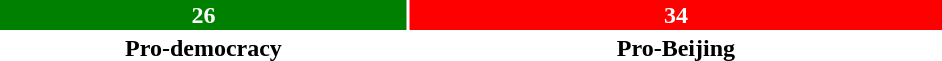<table style="width:50%; text-align:center;">
<tr style="color:white;">
<td style="background:green; width:43.33%;"><strong>26</strong></td>
<td style="background:red; width:56.67%;"><strong>34</strong></td>
</tr>
<tr>
<td><span><strong>Pro-democracy</strong></span></td>
<td><span><strong>Pro-Beijing</strong></span></td>
</tr>
</table>
